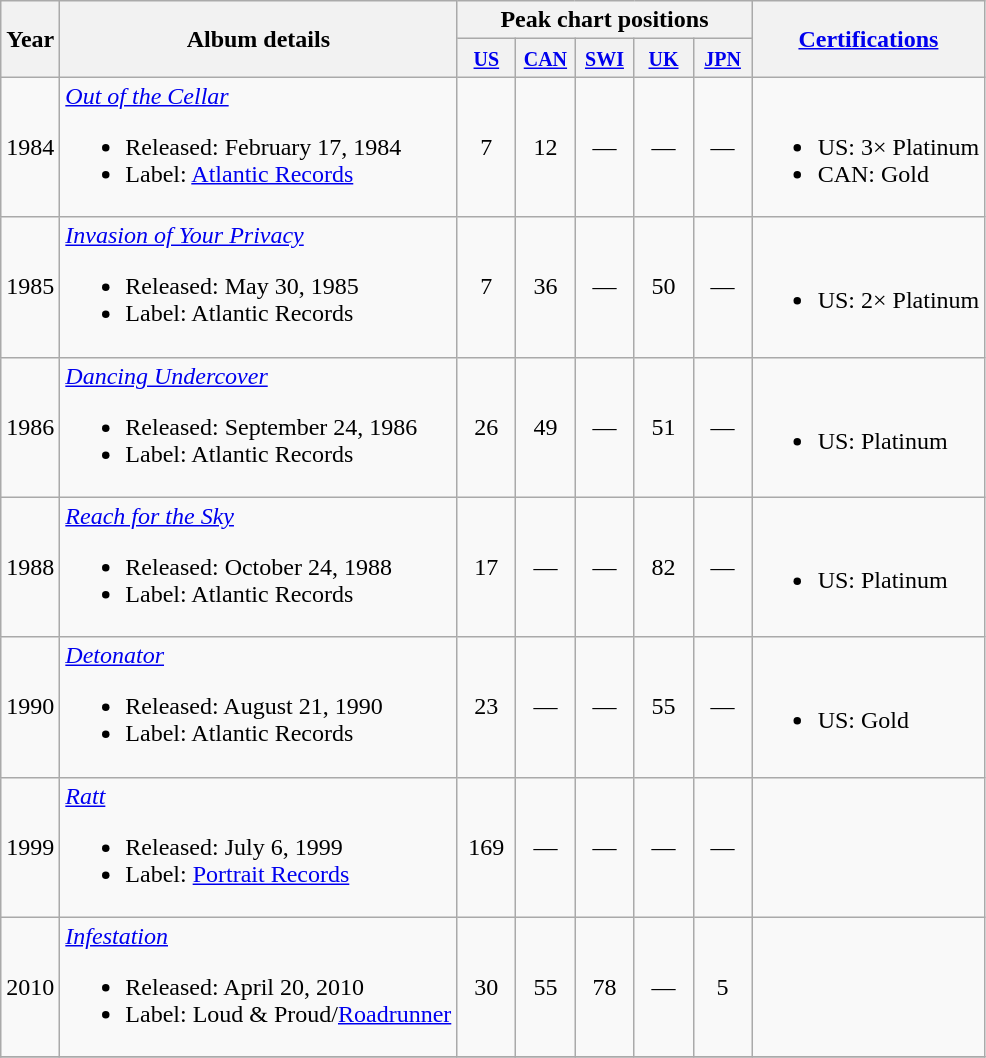<table class="wikitable">
<tr>
<th rowspan=2>Year</th>
<th rowspan=2>Album details</th>
<th colspan=5>Peak chart positions</th>
<th rowspan=2><a href='#'>Certifications</a></th>
</tr>
<tr>
<th style="width:2em"><small><a href='#'>US</a></small></th>
<th style="width:2em"><small><a href='#'>CAN</a></small></th>
<th style="width:2em"><small><a href='#'>SWI</a></small></th>
<th style="width:2em"><small><a href='#'>UK</a></small></th>
<th style="width:2em"><small><a href='#'>JPN</a></small></th>
</tr>
<tr>
<td>1984</td>
<td><em><a href='#'>Out of the Cellar</a></em><br><ul><li>Released: February 17, 1984</li><li>Label: <a href='#'>Atlantic Records</a></li></ul></td>
<td align="center">7</td>
<td align="center">12</td>
<td align="center">—</td>
<td align="center">—</td>
<td align="center">—</td>
<td alignleft><br><ul><li>US: 3× Platinum</li><li>CAN: Gold</li></ul></td>
</tr>
<tr>
<td>1985</td>
<td><em><a href='#'>Invasion of Your Privacy</a></em><br><ul><li>Released: May 30, 1985</li><li>Label: Atlantic Records</li></ul></td>
<td align="center">7</td>
<td align="center">36</td>
<td align="center">—</td>
<td align="center">50</td>
<td align="center">—</td>
<td alignleft><br><ul><li>US: 2× Platinum</li></ul></td>
</tr>
<tr>
<td>1986</td>
<td><em><a href='#'>Dancing Undercover</a></em><br><ul><li>Released: September 24, 1986</li><li>Label: Atlantic Records</li></ul></td>
<td align="center">26</td>
<td align="center">49</td>
<td align="center">—</td>
<td align="center">51</td>
<td align="center">—</td>
<td alignleft><br><ul><li>US: Platinum</li></ul></td>
</tr>
<tr>
<td>1988</td>
<td><em><a href='#'>Reach for the Sky</a></em><br><ul><li>Released: October 24, 1988</li><li>Label: Atlantic Records</li></ul></td>
<td align="center">17</td>
<td align="center">—</td>
<td align="center">—</td>
<td align="center">82</td>
<td align="center">—</td>
<td alignleft><br><ul><li>US: Platinum</li></ul></td>
</tr>
<tr>
<td>1990</td>
<td><em><a href='#'>Detonator</a></em><br><ul><li>Released: August 21, 1990</li><li>Label: Atlantic Records</li></ul></td>
<td align="center">23</td>
<td align="center">—</td>
<td align="center">—</td>
<td align="center">55</td>
<td align="center">—</td>
<td alignleft><br><ul><li>US: Gold</li></ul></td>
</tr>
<tr>
<td>1999</td>
<td><em><a href='#'>Ratt</a></em><br><ul><li>Released: July 6, 1999</li><li>Label: <a href='#'>Portrait Records</a></li></ul></td>
<td align="center">169</td>
<td align="center">—</td>
<td align="center">—</td>
<td align="center">—</td>
<td align="center">—</td>
<td align="center"></td>
</tr>
<tr>
<td>2010</td>
<td><em><a href='#'>Infestation</a></em><br><ul><li>Released: April 20, 2010</li><li>Label: Loud & Proud/<a href='#'>Roadrunner</a></li></ul></td>
<td align="center">30</td>
<td align="center">55</td>
<td align="center">78</td>
<td align="center">—</td>
<td align="center">5</td>
<td alignleft></td>
</tr>
<tr>
</tr>
</table>
